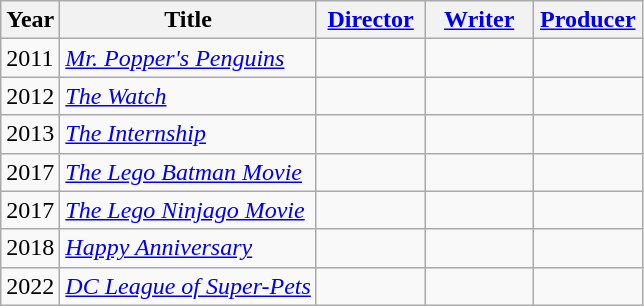<table class="wikitable">
<tr>
<th>Year</th>
<th>Title</th>
<th width="65"><a href='#'>Director</a></th>
<th width="65"><a href='#'>Writer</a></th>
<th width="65"><a href='#'>Producer</a></th>
</tr>
<tr>
<td>2011</td>
<td><em><a href='#'>Mr. Popper's Penguins</a></em></td>
<td></td>
<td></td>
<td></td>
</tr>
<tr>
<td>2012</td>
<td><em><a href='#'>The Watch</a></em></td>
<td></td>
<td></td>
<td></td>
</tr>
<tr>
<td>2013</td>
<td><em><a href='#'>The Internship</a></em></td>
<td></td>
<td></td>
<td></td>
</tr>
<tr>
<td>2017</td>
<td><em><a href='#'>The Lego Batman Movie</a></em></td>
<td></td>
<td></td>
<td></td>
</tr>
<tr>
<td>2017</td>
<td><em><a href='#'>The Lego Ninjago Movie</a></em></td>
<td></td>
<td></td>
<td></td>
</tr>
<tr>
<td>2018</td>
<td><em><a href='#'>Happy Anniversary</a></em></td>
<td></td>
<td></td>
<td></td>
</tr>
<tr>
<td>2022</td>
<td><em><a href='#'>DC League of Super-Pets</a></em></td>
<td></td>
<td></td>
<td></td>
</tr>
</table>
